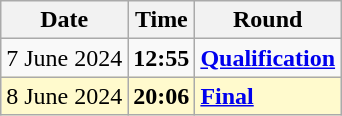<table class="wikitable">
<tr>
<th>Date</th>
<th>Time</th>
<th>Round</th>
</tr>
<tr>
<td>7 June 2024</td>
<td><strong>12:55</strong></td>
<td><strong><a href='#'>Qualification</a></strong></td>
</tr>
<tr style=background:lemonchiffon>
<td>8 June 2024</td>
<td><strong>20:06</strong></td>
<td><strong><a href='#'>Final</a></strong></td>
</tr>
</table>
